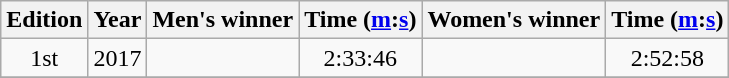<table class="wikitable sortable" style="text-align:center">
<tr>
<th>Edition</th>
<th>Year</th>
<th>Men's winner</th>
<th>Time (<a href='#'>m</a>:<a href='#'>s</a>)</th>
<th>Women's winner</th>
<th>Time (<a href='#'>m</a>:<a href='#'>s</a>)</th>
</tr>
<tr>
<td>1st</td>
<td>2017</td>
<td align=left></td>
<td>2:33:46</td>
<td align=left></td>
<td>2:52:58</td>
</tr>
<tr>
</tr>
</table>
